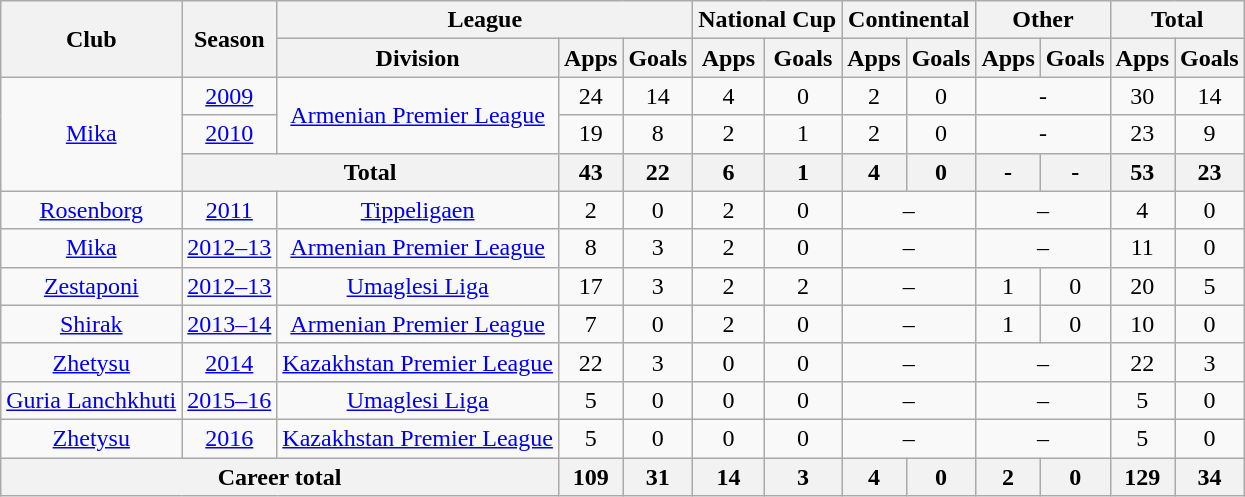<table class="wikitable" style="text-align: center;">
<tr>
<th rowspan="2">Club</th>
<th rowspan="2">Season</th>
<th colspan="3">League</th>
<th colspan="2">National Cup</th>
<th colspan="2">Continental</th>
<th colspan="2">Other</th>
<th colspan="2">Total</th>
</tr>
<tr>
<th>Division</th>
<th>Apps</th>
<th>Goals</th>
<th>Apps</th>
<th>Goals</th>
<th>Apps</th>
<th>Goals</th>
<th>Apps</th>
<th>Goals</th>
<th>Apps</th>
<th>Goals</th>
</tr>
<tr>
<td rowspan="3" valign="center"><a href='#'>Mika</a></td>
<td><a href='#'>2009</a></td>
<td rowspan="2" valign="center"><a href='#'>Armenian Premier League</a></td>
<td>24</td>
<td>14</td>
<td>4</td>
<td>0</td>
<td>2</td>
<td>0</td>
<td colspan="2">-</td>
<td>30</td>
<td>14</td>
</tr>
<tr>
<td><a href='#'>2010</a></td>
<td>19</td>
<td>8</td>
<td>2</td>
<td>1</td>
<td>2</td>
<td>0</td>
<td colspan="2">-</td>
<td>23</td>
<td>9</td>
</tr>
<tr>
<th colspan="2">Total</th>
<th>43</th>
<th>22</th>
<th>6</th>
<th>1</th>
<th>4</th>
<th>0</th>
<th>-</th>
<th>-</th>
<th>53</th>
<th>23</th>
</tr>
<tr>
<td valign="center"><a href='#'>Rosenborg</a></td>
<td><a href='#'>2011</a></td>
<td><a href='#'>Tippeligaen</a></td>
<td>2</td>
<td>0</td>
<td>2</td>
<td>0</td>
<td colspan="2">–</td>
<td colspan="2">–</td>
<td>4</td>
<td>0</td>
</tr>
<tr>
<td valign="center"><a href='#'>Mika</a></td>
<td><a href='#'>2012–13</a></td>
<td><a href='#'>Armenian Premier League</a></td>
<td>8</td>
<td>3</td>
<td>2</td>
<td>0</td>
<td colspan="2">–</td>
<td colspan="2">–</td>
<td>11</td>
<td>0</td>
</tr>
<tr>
<td valign="center"><a href='#'>Zestaponi</a></td>
<td><a href='#'>2012–13</a></td>
<td><a href='#'>Umaglesi Liga</a></td>
<td>17</td>
<td>3</td>
<td>2</td>
<td>2</td>
<td colspan="2">–</td>
<td>1</td>
<td>0</td>
<td>20</td>
<td>5</td>
</tr>
<tr>
<td valign="center"><a href='#'>Shirak</a></td>
<td><a href='#'>2013–14</a></td>
<td><a href='#'>Armenian Premier League</a></td>
<td>7</td>
<td>0</td>
<td>2</td>
<td>0</td>
<td colspan="2">–</td>
<td>1</td>
<td>0</td>
<td>10</td>
<td>0</td>
</tr>
<tr>
<td valign="center"><a href='#'>Zhetysu</a></td>
<td><a href='#'>2014</a></td>
<td><a href='#'>Kazakhstan Premier League</a></td>
<td>22</td>
<td>3</td>
<td>0</td>
<td>0</td>
<td colspan="2">–</td>
<td colspan="2">–</td>
<td>22</td>
<td>3</td>
</tr>
<tr>
<td valign="center"><a href='#'>Guria Lanchkhuti</a></td>
<td><a href='#'>2015–16</a></td>
<td><a href='#'>Umaglesi Liga</a></td>
<td>5</td>
<td>0</td>
<td>0</td>
<td>0</td>
<td colspan="2">–</td>
<td colspan="2">–</td>
<td>5</td>
<td>0</td>
</tr>
<tr>
<td valign="center"><a href='#'>Zhetysu</a></td>
<td><a href='#'>2016</a></td>
<td><a href='#'>Kazakhstan Premier League</a></td>
<td>5</td>
<td>0</td>
<td>0</td>
<td>0</td>
<td colspan="2">–</td>
<td colspan="2">–</td>
<td>5</td>
<td>0</td>
</tr>
<tr>
<th colspan="3">Career total</th>
<th>109</th>
<th>31</th>
<th>14</th>
<th>3</th>
<th>4</th>
<th>0</th>
<th>2</th>
<th>0</th>
<th>129</th>
<th>34</th>
</tr>
</table>
